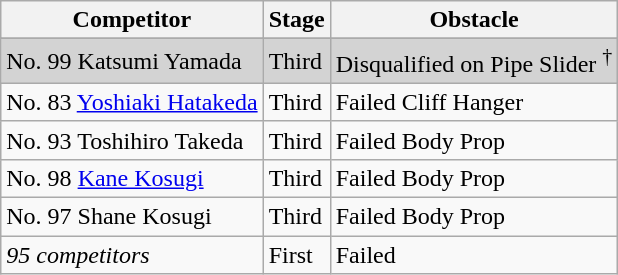<table class="wikitable">
<tr>
<th>Competitor</th>
<th>Stage</th>
<th>Obstacle</th>
</tr>
<tr>
</tr>
<tr bgcolor="lightgray">
<td>No. 99 Katsumi Yamada</td>
<td>Third</td>
<td>Disqualified on Pipe Slider <sup>†</sup></td>
</tr>
<tr>
<td>No. 83 <a href='#'>Yoshiaki Hatakeda</a></td>
<td>Third</td>
<td>Failed Cliff Hanger</td>
</tr>
<tr>
<td>No. 93 Toshihiro Takeda</td>
<td>Third</td>
<td>Failed Body Prop</td>
</tr>
<tr>
<td>No. 98 <a href='#'>Kane Kosugi</a></td>
<td>Third</td>
<td>Failed Body Prop</td>
</tr>
<tr>
<td>No. 97 Shane Kosugi</td>
<td>Third</td>
<td>Failed Body Prop</td>
</tr>
<tr>
<td><em>95 competitors</em></td>
<td>First</td>
<td>Failed</td>
</tr>
</table>
